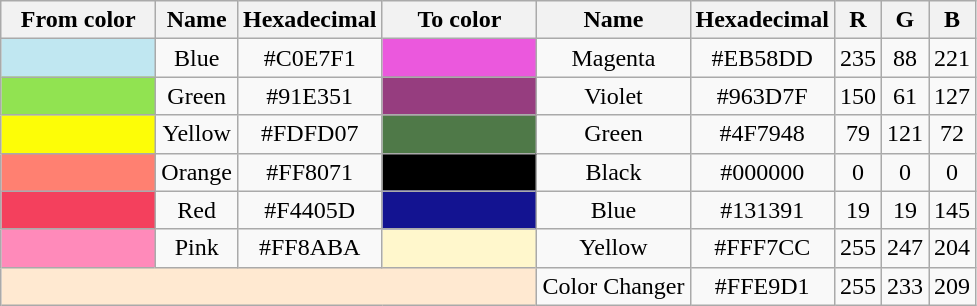<table class="wikitable" style="text-align:center; border-collapse=1;">
<tr>
<th>From color</th>
<th>Name</th>
<th>Hexadecimal</th>
<th>To color</th>
<th>Name</th>
<th>Hexadecimal</th>
<th>R</th>
<th>G</th>
<th>B</th>
</tr>
<tr>
<td style="background-color:#C0E7F1; color: #000; width:6em; border-bottom:0;"></td>
<td>Blue</td>
<td>#C0E7F1</td>
<td style="background-color:#EB58DD; color: #000; width:6em; border-bottom:0;"></td>
<td>Magenta</td>
<td>#EB58DD</td>
<td>235</td>
<td>88</td>
<td>221</td>
</tr>
<tr>
<td style="background-color:#91E351; color: #000; border-bottom:0;"></td>
<td>Green</td>
<td>#91E351</td>
<td style="background-color:#963D7F; color:#FFFFFF; border-bottom:0;"></td>
<td>Violet</td>
<td>#963D7F</td>
<td>150</td>
<td>61</td>
<td>127</td>
</tr>
<tr>
<td style="background-color:#FDFD07; color: #000; border-bottom:0;"></td>
<td>Yellow</td>
<td>#FDFD07</td>
<td style="background-color:#4F7948; color:#FFFFFF; border-bottom:0;"></td>
<td>Green</td>
<td>#4F7948</td>
<td>79</td>
<td>121</td>
<td>72</td>
</tr>
<tr>
<td style="background-color:#FF8071; color: #000; border-bottom:0;"></td>
<td>Orange</td>
<td>#FF8071</td>
<td style="background-color:#000000; color:#FFFFFF; border-bottom:0;"></td>
<td>Black</td>
<td>#000000</td>
<td>0</td>
<td>0</td>
<td>0</td>
</tr>
<tr>
<td style="background-color:#F4405D; color: #fff; border-bottom:0;"></td>
<td>Red</td>
<td>#F4405D</td>
<td style="background-color:#131391; color:#FFFFFF; border-bottom:0;"></td>
<td>Blue</td>
<td>#131391</td>
<td>19</td>
<td>19</td>
<td>145</td>
</tr>
<tr>
<td style="background-color:#FF8ABA; color: #000; border-bottom:0;"></td>
<td>Pink</td>
<td>#FF8ABA</td>
<td style="background-color:#FFF7CC; color: #000; border-bottom:0;"></td>
<td>Yellow</td>
<td>#FFF7CC</td>
<td>255</td>
<td>247</td>
<td>204</td>
</tr>
<tr>
<td colspan="4" style="background-color:#FFE9D1; color: #000; border-bottom:0;"></td>
<td>Color Changer</td>
<td>#FFE9D1</td>
<td>255</td>
<td>233</td>
<td>209</td>
</tr>
</table>
